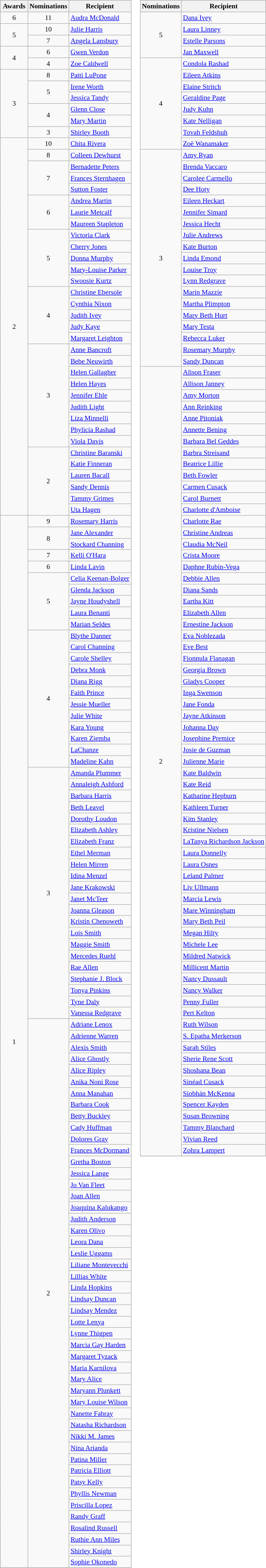<table>
<tr>
<td valign="top"><br><table class="wikitable unsortable" style="font-size:90%;">
<tr>
<th style="width:50px;">Awards</th>
<th>Nominations</th>
<th>Recipient</th>
</tr>
<tr>
<td align="center">6</td>
<td align="center">11</td>
<td><a href='#'>Audra McDonald</a></td>
</tr>
<tr>
<td rowspan="2" align="center">5</td>
<td align="center">10</td>
<td><a href='#'>Julie Harris</a></td>
</tr>
<tr>
<td align="center">7</td>
<td><a href='#'>Angela Lansbury</a></td>
</tr>
<tr>
<td rowspan="2" align="center">4</td>
<td align="center">6</td>
<td><a href='#'>Gwen Verdon</a></td>
</tr>
<tr>
<td align="center">4</td>
<td><a href='#'>Zoe Caldwell</a></td>
</tr>
<tr>
<td rowspan="6" align="center">3</td>
<td align="center">8</td>
<td><a href='#'>Patti LuPone</a></td>
</tr>
<tr>
<td rowspan="2" align="center">5</td>
<td><a href='#'>Irene Worth</a></td>
</tr>
<tr>
<td><a href='#'>Jessica Tandy</a></td>
</tr>
<tr>
<td rowspan="2" align="center">4</td>
<td><a href='#'>Glenn Close</a></td>
</tr>
<tr>
<td><a href='#'>Mary Martin</a></td>
</tr>
<tr>
<td align="center">3</td>
<td><a href='#'>Shirley Booth</a></td>
</tr>
<tr>
<td rowspan="33" align="center">2</td>
<td align="center">10</td>
<td><a href='#'>Chita Rivera</a></td>
</tr>
<tr>
<td align="center">8</td>
<td><a href='#'>Colleen Dewhurst</a></td>
</tr>
<tr>
<td rowspan="3" align="center">7</td>
<td><a href='#'>Bernadette Peters</a></td>
</tr>
<tr>
<td><a href='#'>Frances Sternhagen</a></td>
</tr>
<tr>
<td><a href='#'>Sutton Foster</a></td>
</tr>
<tr>
<td rowspan="3" align="center">6</td>
<td><a href='#'>Andrea Martin</a></td>
</tr>
<tr>
<td><a href='#'>Laurie Metcalf</a></td>
</tr>
<tr>
<td><a href='#'>Maureen Stapleton</a></td>
</tr>
<tr>
<td rowspan="5" align="center">5</td>
<td><a href='#'>Victoria Clark</a></td>
</tr>
<tr>
<td><a href='#'>Cherry Jones</a></td>
</tr>
<tr>
<td><a href='#'>Donna Murphy</a></td>
</tr>
<tr>
<td><a href='#'>Mary-Louise Parker</a></td>
</tr>
<tr>
<td><a href='#'>Swoosie Kurtz</a></td>
</tr>
<tr>
<td rowspan="5" align="center">4</td>
<td><a href='#'>Christine Ebersole</a></td>
</tr>
<tr>
<td><a href='#'>Cynthia Nixon</a></td>
</tr>
<tr>
<td><a href='#'>Judith Ivey</a></td>
</tr>
<tr>
<td><a href='#'>Judy Kaye</a></td>
</tr>
<tr>
<td><a href='#'>Margaret Leighton</a></td>
</tr>
<tr>
<td rowspan="9" align="center">3</td>
<td><a href='#'>Anne Bancroft</a></td>
</tr>
<tr>
<td><a href='#'>Bebe Neuwirth</a></td>
</tr>
<tr>
<td><a href='#'>Helen Gallagher</a></td>
</tr>
<tr>
<td><a href='#'>Helen Hayes</a></td>
</tr>
<tr>
<td><a href='#'>Jennifer Ehle</a></td>
</tr>
<tr>
<td><a href='#'>Judith Light</a></td>
</tr>
<tr>
<td><a href='#'>Liza Minnelli</a></td>
</tr>
<tr>
<td><a href='#'>Phylicia Rashad</a></td>
</tr>
<tr>
<td><a href='#'>Viola Davis</a></td>
</tr>
<tr>
<td rowspan="6" align="center">2</td>
<td><a href='#'>Christine Baranski</a></td>
</tr>
<tr>
<td><a href='#'>Katie Finneran</a></td>
</tr>
<tr>
<td><a href='#'>Lauren Bacall</a></td>
</tr>
<tr>
<td><a href='#'>Sandy Dennis</a></td>
</tr>
<tr>
<td><a href='#'>Tammy Grimes</a></td>
</tr>
<tr>
<td><a href='#'>Uta Hagen</a></td>
</tr>
<tr>
<td rowspan="92" align="center">1</td>
<td align="center">9</td>
<td><a href='#'>Rosemary Harris</a></td>
</tr>
<tr>
<td rowspan="2" align="center">8</td>
<td><a href='#'>Jane Alexander</a></td>
</tr>
<tr>
<td><a href='#'>Stockard Channing</a></td>
</tr>
<tr>
<td align="center">7</td>
<td><a href='#'>Kelli O'Hara</a></td>
</tr>
<tr>
<td align="center">6</td>
<td><a href='#'>Linda Lavin</a></td>
</tr>
<tr>
<td rowspan="5" align="center">5</td>
<td><a href='#'>Celia Keenan-Bolger</a></td>
</tr>
<tr>
<td><a href='#'>Glenda Jackson</a></td>
</tr>
<tr>
<td><a href='#'>Jayne Houdyshell</a></td>
</tr>
<tr>
<td><a href='#'>Laura Benanti</a></td>
</tr>
<tr>
<td><a href='#'>Marian Seldes</a></td>
</tr>
<tr>
<td rowspan="12" align="center">4</td>
<td><a href='#'>Blythe Danner</a></td>
</tr>
<tr>
<td><a href='#'>Carol Channing</a></td>
</tr>
<tr>
<td><a href='#'>Carole Shelley</a></td>
</tr>
<tr>
<td><a href='#'>Debra Monk</a></td>
</tr>
<tr>
<td><a href='#'>Diana Rigg</a></td>
</tr>
<tr>
<td><a href='#'>Faith Prince</a></td>
</tr>
<tr>
<td><a href='#'>Jessie Mueller</a></td>
</tr>
<tr>
<td><a href='#'>Julie White</a></td>
</tr>
<tr>
<td><a href='#'>Kara Young</a></td>
</tr>
<tr>
<td><a href='#'>Karen Ziemba</a></td>
</tr>
<tr>
<td><a href='#'>LaChanze</a></td>
</tr>
<tr>
<td><a href='#'>Madeline Kahn</a></td>
</tr>
<tr>
<td rowspan="22" align="center">3</td>
<td><a href='#'>Amanda Plummer</a></td>
</tr>
<tr>
<td><a href='#'>Annaleigh Ashford</a></td>
</tr>
<tr>
<td><a href='#'>Barbara Harris</a></td>
</tr>
<tr>
<td><a href='#'>Beth Leavel</a></td>
</tr>
<tr>
<td><a href='#'>Dorothy Loudon</a></td>
</tr>
<tr>
<td><a href='#'>Elizabeth Ashley</a></td>
</tr>
<tr>
<td><a href='#'>Elizabeth Franz</a></td>
</tr>
<tr>
<td><a href='#'>Ethel Merman</a></td>
</tr>
<tr>
<td><a href='#'>Helen Mirren</a></td>
</tr>
<tr>
<td><a href='#'>Idina Menzel</a></td>
</tr>
<tr>
<td><a href='#'>Jane Krakowski</a></td>
</tr>
<tr>
<td><a href='#'>Janet McTeer</a></td>
</tr>
<tr>
<td><a href='#'>Joanna Gleason</a></td>
</tr>
<tr>
<td><a href='#'>Kristin Chenoweth</a></td>
</tr>
<tr>
<td><a href='#'>Lois Smith</a></td>
</tr>
<tr>
<td><a href='#'>Maggie Smith</a></td>
</tr>
<tr>
<td><a href='#'>Mercedes Ruehl</a></td>
</tr>
<tr>
<td><a href='#'>Rae Allen</a></td>
</tr>
<tr>
<td><a href='#'>Stephanie J. Block</a></td>
</tr>
<tr>
<td><a href='#'>Tonya Pinkins</a></td>
</tr>
<tr>
<td><a href='#'>Tyne Daly</a></td>
</tr>
<tr>
<td><a href='#'>Vanessa Redgrave</a></td>
</tr>
<tr>
<td rowspan="48" align="center">2</td>
<td><a href='#'>Adriane Lenox</a></td>
</tr>
<tr>
<td><a href='#'>Adrienne Warren</a></td>
</tr>
<tr>
<td><a href='#'>Alexis Smith</a></td>
</tr>
<tr>
<td><a href='#'>Alice Ghostly</a></td>
</tr>
<tr>
<td><a href='#'>Alice Ripley</a></td>
</tr>
<tr>
<td><a href='#'>Anika Noni Rose</a></td>
</tr>
<tr>
<td><a href='#'>Anna Manahan</a></td>
</tr>
<tr>
<td><a href='#'>Barbara Cook</a></td>
</tr>
<tr>
<td><a href='#'>Betty Buckley</a></td>
</tr>
<tr>
<td><a href='#'>Cady Huffman</a></td>
</tr>
<tr>
<td><a href='#'>Dolores Gray</a></td>
</tr>
<tr>
<td><a href='#'>Frances McDormand</a></td>
</tr>
<tr>
<td><a href='#'>Gretha Boston</a></td>
</tr>
<tr>
<td><a href='#'>Jessica Lange</a></td>
</tr>
<tr>
<td><a href='#'>Jo Van Fleet</a></td>
</tr>
<tr>
<td><a href='#'>Joan Allen</a></td>
</tr>
<tr>
<td><a href='#'>Joaquina Kalukango</a></td>
</tr>
<tr>
<td><a href='#'>Judith Anderson</a></td>
</tr>
<tr>
<td><a href='#'>Karen Olivo</a></td>
</tr>
<tr>
<td><a href='#'>Leora Dana</a></td>
</tr>
<tr>
<td><a href='#'>Leslie Uggams</a></td>
</tr>
<tr>
<td><a href='#'>Liliane Montevecchi</a></td>
</tr>
<tr>
<td><a href='#'>Lillias White</a></td>
</tr>
<tr>
<td><a href='#'>Linda Hopkins</a></td>
</tr>
<tr>
<td><a href='#'>Lindsay Duncan</a></td>
</tr>
<tr>
<td><a href='#'>Lindsay Mendez</a></td>
</tr>
<tr>
<td><a href='#'>Lotte Lenya</a></td>
</tr>
<tr>
<td><a href='#'>Lynne Thigpen</a></td>
</tr>
<tr>
<td><a href='#'>Marcia Gay Harden</a></td>
</tr>
<tr>
<td><a href='#'>Margaret Tyzack</a></td>
</tr>
<tr>
<td><a href='#'>Maria Karnilova</a></td>
</tr>
<tr>
<td><a href='#'>Mary Alice</a></td>
</tr>
<tr>
<td><a href='#'>Maryann Plunkett</a></td>
</tr>
<tr>
<td><a href='#'>Mary Louise Wilson</a></td>
</tr>
<tr>
<td><a href='#'>Nanette Fabray</a></td>
</tr>
<tr>
<td><a href='#'>Natasha Richardson</a></td>
</tr>
<tr>
<td><a href='#'>Nikki M. James</a></td>
</tr>
<tr>
<td><a href='#'>Nina Arianda</a></td>
</tr>
<tr>
<td><a href='#'>Patina Miller</a></td>
</tr>
<tr>
<td><a href='#'>Patricia Elliott</a></td>
</tr>
<tr>
<td><a href='#'>Patsy Kelly</a></td>
</tr>
<tr>
<td><a href='#'>Phyllis Newman</a></td>
</tr>
<tr>
<td><a href='#'>Priscilla Lopez</a></td>
</tr>
<tr>
<td><a href='#'>Randy Graff</a></td>
</tr>
<tr>
<td><a href='#'>Rosalind Russell</a></td>
</tr>
<tr>
<td><a href='#'>Ruthie Ann Miles</a></td>
</tr>
<tr>
<td><a href='#'>Shirley Knight</a></td>
</tr>
<tr>
<td><a href='#'>Sophie Okonedo</a></td>
</tr>
<tr>
</tr>
</table>
</td>
<td valign="top"><br><table class="wikitable unsortable" style="font-size:90%;">
<tr>
<th>Nominations</th>
<th>Recipient</th>
</tr>
<tr>
<td rowspan="4" align="center">5</td>
<td><a href='#'>Dana Ivey</a></td>
</tr>
<tr>
<td><a href='#'>Laura Linney</a></td>
</tr>
<tr>
<td><a href='#'>Estelle Parsons</a></td>
</tr>
<tr>
<td><a href='#'>Jan Maxwell</a></td>
</tr>
<tr>
<td rowspan="8" align="center">4</td>
<td><a href='#'>Condola Rashad</a></td>
</tr>
<tr>
<td><a href='#'>Eileen Atkins</a></td>
</tr>
<tr>
<td><a href='#'>Elaine Stritch</a></td>
</tr>
<tr>
<td><a href='#'>Geraldine Page</a></td>
</tr>
<tr>
<td><a href='#'>Judy Kuhn</a></td>
</tr>
<tr>
<td><a href='#'>Kate Nelligan</a></td>
</tr>
<tr>
<td><a href='#'>Tovah Feldshuh</a></td>
</tr>
<tr>
<td><a href='#'>Zoë Wanamaker</a></td>
</tr>
<tr>
<td rowspan="19" align="center">3</td>
<td><a href='#'>Amy Ryan</a></td>
</tr>
<tr>
<td><a href='#'>Brenda Vaccaro</a></td>
</tr>
<tr>
<td><a href='#'>Carolee Carmello</a></td>
</tr>
<tr>
<td><a href='#'>Dee Hoty</a></td>
</tr>
<tr>
<td><a href='#'>Eileen Heckart</a></td>
</tr>
<tr>
<td><a href='#'>Jennifer Simard</a></td>
</tr>
<tr>
<td><a href='#'>Jessica Hecht</a></td>
</tr>
<tr>
<td><a href='#'>Julie Andrews</a></td>
</tr>
<tr>
<td><a href='#'>Kate Burton</a></td>
</tr>
<tr>
<td><a href='#'>Linda Emond</a></td>
</tr>
<tr>
<td><a href='#'>Louise Troy</a></td>
</tr>
<tr>
<td><a href='#'>Lynn Redgrave</a></td>
</tr>
<tr>
<td><a href='#'>Marin Mazzie</a></td>
</tr>
<tr>
<td><a href='#'>Martha Plimpton</a></td>
</tr>
<tr>
<td><a href='#'>Mary Beth Hurt</a></td>
</tr>
<tr>
<td><a href='#'>Mary Testa</a></td>
</tr>
<tr>
<td><a href='#'>Rebecca Luker</a></td>
</tr>
<tr>
<td><a href='#'>Rosemary Murphy</a></td>
</tr>
<tr>
<td><a href='#'>Sandy Duncan</a></td>
</tr>
<tr>
<td rowspan="69" align="center">2</td>
<td><a href='#'>Alison Fraser</a></td>
</tr>
<tr>
<td><a href='#'>Allison Janney</a></td>
</tr>
<tr>
<td><a href='#'>Amy Morton</a></td>
</tr>
<tr>
<td><a href='#'>Ann Reinking</a></td>
</tr>
<tr>
<td><a href='#'>Anne Pitoniak</a></td>
</tr>
<tr>
<td><a href='#'>Annette Bening</a></td>
</tr>
<tr>
<td><a href='#'>Barbara Bel Geddes</a></td>
</tr>
<tr>
<td><a href='#'>Barbra Streisand</a></td>
</tr>
<tr>
<td><a href='#'>Beatrice Lillie</a></td>
</tr>
<tr>
<td><a href='#'>Beth Fowler</a></td>
</tr>
<tr>
<td><a href='#'>Carmen Cusack</a></td>
</tr>
<tr>
<td><a href='#'>Carol Burnett</a></td>
</tr>
<tr>
<td><a href='#'>Charlotte d'Amboise</a></td>
</tr>
<tr>
<td><a href='#'>Charlotte Rae</a></td>
</tr>
<tr>
<td><a href='#'>Christine Andreas</a></td>
</tr>
<tr>
<td><a href='#'>Claudia McNeil</a></td>
</tr>
<tr>
<td><a href='#'>Crista Moore</a></td>
</tr>
<tr>
<td><a href='#'>Daphne Rubin-Vega</a></td>
</tr>
<tr>
<td><a href='#'>Debbie Allen</a></td>
</tr>
<tr>
<td><a href='#'>Diana Sands</a></td>
</tr>
<tr>
<td><a href='#'>Eartha Kitt</a></td>
</tr>
<tr>
<td><a href='#'>Elizabeth Allen</a></td>
</tr>
<tr>
<td><a href='#'>Ernestine Jackson</a></td>
</tr>
<tr>
<td><a href='#'>Eva Noblezada</a></td>
</tr>
<tr>
<td><a href='#'>Eve Best</a></td>
</tr>
<tr>
<td><a href='#'>Fionnula Flanagan</a></td>
</tr>
<tr>
<td><a href='#'>Georgia Brown</a></td>
</tr>
<tr>
<td><a href='#'>Gladys Cooper</a></td>
</tr>
<tr>
<td><a href='#'>Inga Swenson</a></td>
</tr>
<tr>
<td><a href='#'>Jane Fonda</a></td>
</tr>
<tr>
<td><a href='#'>Jayne Atkinson</a></td>
</tr>
<tr>
<td><a href='#'>Johanna Day</a></td>
</tr>
<tr>
<td><a href='#'>Josephine Premice</a></td>
</tr>
<tr>
<td><a href='#'>Josie de Guzman</a></td>
</tr>
<tr>
<td><a href='#'>Julienne Marie</a></td>
</tr>
<tr>
<td><a href='#'>Kate Baldwin</a></td>
</tr>
<tr>
<td><a href='#'>Kate Reid</a></td>
</tr>
<tr>
<td><a href='#'>Katharine Hepburn</a></td>
</tr>
<tr>
<td><a href='#'>Kathleen Turner</a></td>
</tr>
<tr>
<td><a href='#'>Kim Stanley</a></td>
</tr>
<tr>
<td><a href='#'>Kristine Nielsen</a></td>
</tr>
<tr>
<td><a href='#'>LaTanya Richardson Jackson</a></td>
</tr>
<tr>
<td><a href='#'>Laura Donnelly</a></td>
</tr>
<tr>
<td><a href='#'>Laura Osnes</a></td>
</tr>
<tr>
<td><a href='#'>Leland Palmer</a></td>
</tr>
<tr>
<td><a href='#'>Liv Ullmann</a></td>
</tr>
<tr>
<td><a href='#'>Marcia Lewis</a></td>
</tr>
<tr>
<td><a href='#'>Mare Winningham</a></td>
</tr>
<tr>
<td><a href='#'>Mary Beth Peil</a></td>
</tr>
<tr>
<td><a href='#'>Megan Hilty</a></td>
</tr>
<tr>
<td><a href='#'>Michele Lee</a></td>
</tr>
<tr>
<td><a href='#'>Mildred Natwick</a></td>
</tr>
<tr>
<td><a href='#'>Millicent Martin</a></td>
</tr>
<tr>
<td><a href='#'>Nancy Dussault</a></td>
</tr>
<tr>
<td><a href='#'>Nancy Walker</a></td>
</tr>
<tr>
<td><a href='#'>Penny Fuller</a></td>
</tr>
<tr>
<td><a href='#'>Pert Kelton</a></td>
</tr>
<tr>
<td><a href='#'>Ruth Wilson</a></td>
</tr>
<tr>
<td><a href='#'>S. Epatha Merkerson</a></td>
</tr>
<tr>
<td><a href='#'>Sarah Stiles</a></td>
</tr>
<tr>
<td><a href='#'>Sherie Rene Scott</a></td>
</tr>
<tr>
<td><a href='#'>Shoshana Bean</a></td>
</tr>
<tr>
<td><a href='#'>Sinéad Cusack</a></td>
</tr>
<tr>
<td><a href='#'>Siobhán McKenna</a></td>
</tr>
<tr>
<td><a href='#'>Spencer Kayden</a></td>
</tr>
<tr>
<td><a href='#'>Susan Browning</a></td>
</tr>
<tr>
<td><a href='#'>Tammy Blanchard</a></td>
</tr>
<tr>
<td><a href='#'>Vivian Reed</a></td>
</tr>
<tr>
<td><a href='#'>Zohra Lampert</a></td>
</tr>
<tr>
</tr>
</table>
</td>
</tr>
</table>
